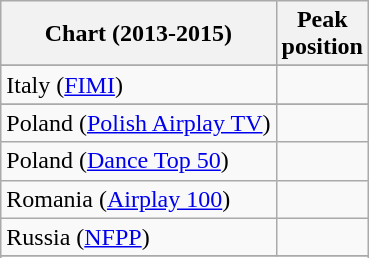<table class="wikitable sortable">
<tr>
<th>Chart (2013-2015)</th>
<th>Peak<br>position</th>
</tr>
<tr>
</tr>
<tr>
</tr>
<tr>
<td>Italy (<a href='#'>FIMI</a>)</td>
<td></td>
</tr>
<tr>
</tr>
<tr>
<td>Poland (<a href='#'>Polish Airplay TV</a>)</td>
<td></td>
</tr>
<tr>
<td>Poland (<a href='#'>Dance Top 50</a>)</td>
<td></td>
</tr>
<tr>
<td>Romania (<a href='#'>Airplay 100</a>)</td>
<td></td>
</tr>
<tr>
<td>Russia (<a href='#'>NFPP</a>)</td>
<td></td>
</tr>
<tr>
</tr>
<tr>
</tr>
</table>
